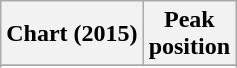<table class="wikitable sortable plainrowheaders">
<tr>
<th>Chart (2015)</th>
<th>Peak<br>position</th>
</tr>
<tr>
</tr>
<tr>
</tr>
<tr>
</tr>
<tr>
</tr>
<tr>
</tr>
<tr>
</tr>
<tr>
</tr>
<tr>
</tr>
</table>
